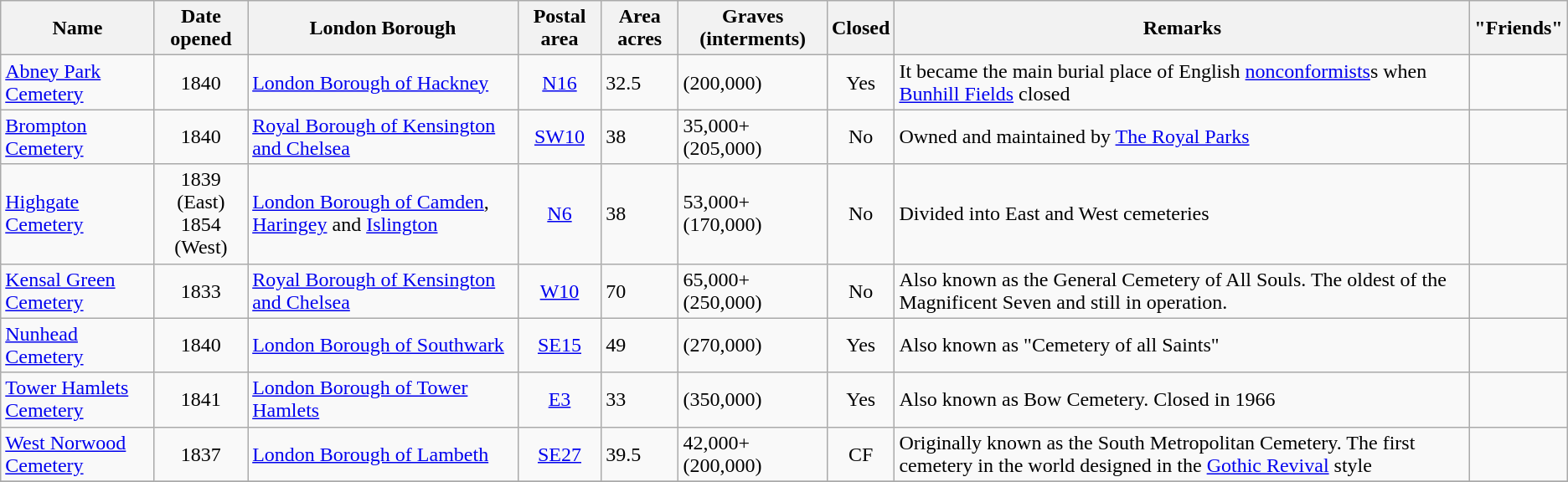<table class="wikitable sortable">
<tr>
<th>Name</th>
<th>Date opened</th>
<th>London Borough</th>
<th>Postal area</th>
<th>Area acres</th>
<th>Graves (interments)</th>
<th>Closed</th>
<th>Remarks</th>
<th>"Friends"</th>
</tr>
<tr>
<td><a href='#'>Abney Park Cemetery</a></td>
<td style="text-align:center">1840</td>
<td><a href='#'>London Borough of Hackney</a></td>
<td style="text-align:center"><a href='#'>N16</a></td>
<td>32.5</td>
<td>(200,000)</td>
<td style="text-align:center">Yes</td>
<td>It became the main burial place of English <a href='#'>nonconformists</a>s when <a href='#'>Bunhill Fields</a> closed</td>
<td style="text-align:center"></td>
</tr>
<tr>
<td><a href='#'>Brompton Cemetery</a></td>
<td style="text-align:center">1840</td>
<td><a href='#'>Royal Borough of Kensington and Chelsea</a></td>
<td style="text-align:center"><a href='#'>SW10</a></td>
<td>38</td>
<td>35,000+ (205,000)</td>
<td style="text-align:center">No</td>
<td>Owned and maintained by <a href='#'>The Royal Parks</a></td>
<td style="text-align:center"></td>
</tr>
<tr>
<td><a href='#'>Highgate Cemetery</a></td>
<td style="text-align:center">1839 (East)<br>1854 (West)</td>
<td><a href='#'>London Borough of Camden</a>, <a href='#'>Haringey</a> and <a href='#'>Islington</a></td>
<td style="text-align:center"><a href='#'>N6</a></td>
<td>38</td>
<td>53,000+ (170,000)</td>
<td style="text-align:center">No</td>
<td>Divided into East and West cemeteries</td>
<td style="text-align:center"></td>
</tr>
<tr>
<td><a href='#'>Kensal Green Cemetery</a></td>
<td style="text-align:center">1833</td>
<td><a href='#'>Royal Borough of Kensington and Chelsea</a></td>
<td style="text-align:center"><a href='#'>W10</a></td>
<td>70</td>
<td>65,000+ (250,000)</td>
<td style="text-align:center">No</td>
<td>Also known as the General Cemetery of All Souls. The oldest of the Magnificent Seven and still in operation.</td>
<td style="text-align:center"></td>
</tr>
<tr>
<td><a href='#'>Nunhead Cemetery</a></td>
<td style="text-align:center">1840</td>
<td><a href='#'>London Borough of Southwark</a></td>
<td style="text-align:center"><a href='#'>SE15</a></td>
<td>49</td>
<td>(270,000)</td>
<td style="text-align:center">Yes</td>
<td>Also known as "Cemetery of all Saints"</td>
<td style="text-align:center"></td>
</tr>
<tr>
<td><a href='#'>Tower Hamlets Cemetery</a></td>
<td style="text-align:center">1841</td>
<td><a href='#'>London Borough of Tower Hamlets</a></td>
<td style="text-align:center"><a href='#'>E3</a></td>
<td>33</td>
<td>(350,000)</td>
<td style="text-align:center">Yes</td>
<td>Also known as Bow Cemetery. Closed in 1966</td>
<td style="text-align:center"></td>
</tr>
<tr>
<td><a href='#'>West Norwood Cemetery</a></td>
<td style="text-align:center">1837</td>
<td><a href='#'>London Borough of Lambeth</a></td>
<td style="text-align:center"><a href='#'>SE27</a></td>
<td>39.5</td>
<td>42,000+ (200,000)</td>
<td style="text-align:center">CF</td>
<td>Originally known as the South Metropolitan Cemetery. The first cemetery in the world designed in the <a href='#'>Gothic Revival</a> style</td>
<td style="text-align:center"></td>
</tr>
<tr>
</tr>
</table>
